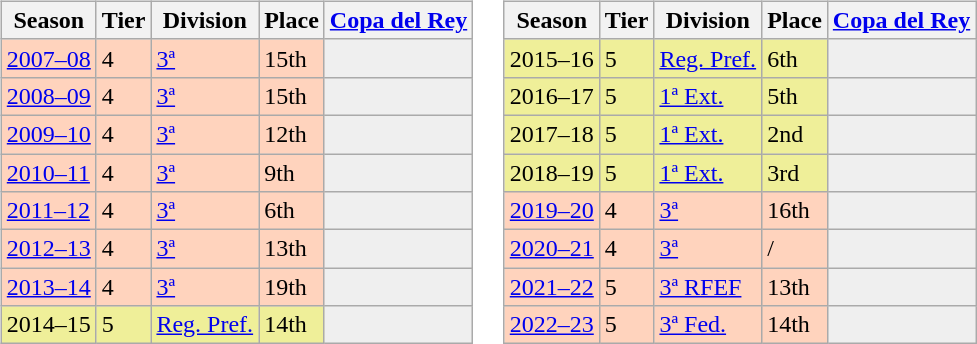<table>
<tr>
<td valign="top" width=0%><br><table class="wikitable">
<tr style="background:#f0f6fa;">
<th>Season</th>
<th>Tier</th>
<th>Division</th>
<th>Place</th>
<th><a href='#'>Copa del Rey</a></th>
</tr>
<tr>
<td style="background:#FFD3BD;"><a href='#'>2007–08</a></td>
<td style="background:#FFD3BD;">4</td>
<td style="background:#FFD3BD;"><a href='#'>3ª</a></td>
<td style="background:#FFD3BD;">15th</td>
<th style="background:#efefef;"></th>
</tr>
<tr>
<td style="background:#FFD3BD;"><a href='#'>2008–09</a></td>
<td style="background:#FFD3BD;">4</td>
<td style="background:#FFD3BD;"><a href='#'>3ª</a></td>
<td style="background:#FFD3BD;">15th</td>
<td style="background:#efefef;"></td>
</tr>
<tr>
<td style="background:#FFD3BD;"><a href='#'>2009–10</a></td>
<td style="background:#FFD3BD;">4</td>
<td style="background:#FFD3BD;"><a href='#'>3ª</a></td>
<td style="background:#FFD3BD;">12th</td>
<td style="background:#efefef;"></td>
</tr>
<tr>
<td style="background:#FFD3BD;"><a href='#'>2010–11</a></td>
<td style="background:#FFD3BD;">4</td>
<td style="background:#FFD3BD;"><a href='#'>3ª</a></td>
<td style="background:#FFD3BD;">9th</td>
<td style="background:#efefef;"></td>
</tr>
<tr>
<td style="background:#FFD3BD;"><a href='#'>2011–12</a></td>
<td style="background:#FFD3BD;">4</td>
<td style="background:#FFD3BD;"><a href='#'>3ª</a></td>
<td style="background:#FFD3BD;">6th</td>
<td style="background:#efefef;"></td>
</tr>
<tr>
<td style="background:#FFD3BD;"><a href='#'>2012–13</a></td>
<td style="background:#FFD3BD;">4</td>
<td style="background:#FFD3BD;"><a href='#'>3ª</a></td>
<td style="background:#FFD3BD;">13th</td>
<th style="background:#efefef;"></th>
</tr>
<tr>
<td style="background:#FFD3BD;"><a href='#'>2013–14</a></td>
<td style="background:#FFD3BD;">4</td>
<td style="background:#FFD3BD;"><a href='#'>3ª</a></td>
<td style="background:#FFD3BD;">19th</td>
<th style="background:#efefef;"></th>
</tr>
<tr>
<td style="background:#EFEF99;">2014–15</td>
<td style="background:#EFEF99;">5</td>
<td style="background:#EFEF99;"><a href='#'>Reg. Pref.</a></td>
<td style="background:#EFEF99;">14th</td>
<th style="background:#efefef;"></th>
</tr>
</table>
</td>
<td valign="top" width=0%><br><table class="wikitable">
<tr style="background:#f0f6fa;">
<th>Season</th>
<th>Tier</th>
<th>Division</th>
<th>Place</th>
<th><a href='#'>Copa del Rey</a></th>
</tr>
<tr>
<td style="background:#EFEF99;">2015–16</td>
<td style="background:#EFEF99;">5</td>
<td style="background:#EFEF99;"><a href='#'>Reg. Pref.</a></td>
<td style="background:#EFEF99;">6th</td>
<th style="background:#efefef;"></th>
</tr>
<tr>
<td style="background:#EFEF99;">2016–17</td>
<td style="background:#EFEF99;">5</td>
<td style="background:#EFEF99;"><a href='#'>1ª Ext.</a></td>
<td style="background:#EFEF99;">5th</td>
<th style="background:#efefef;"></th>
</tr>
<tr>
<td style="background:#EFEF99;">2017–18</td>
<td style="background:#EFEF99;">5</td>
<td style="background:#EFEF99;"><a href='#'>1ª Ext.</a></td>
<td style="background:#EFEF99;">2nd</td>
<th style="background:#efefef;"></th>
</tr>
<tr>
<td style="background:#EFEF99;">2018–19</td>
<td style="background:#EFEF99;">5</td>
<td style="background:#EFEF99;"><a href='#'>1ª Ext.</a></td>
<td style="background:#EFEF99;">3rd</td>
<th style="background:#efefef;"></th>
</tr>
<tr>
<td style="background:#FFD3BD;"><a href='#'>2019–20</a></td>
<td style="background:#FFD3BD;">4</td>
<td style="background:#FFD3BD;"><a href='#'>3ª</a></td>
<td style="background:#FFD3BD;">16th</td>
<th style="background:#efefef;"></th>
</tr>
<tr>
<td style="background:#FFD3BD;"><a href='#'>2020–21</a></td>
<td style="background:#FFD3BD;">4</td>
<td style="background:#FFD3BD;"><a href='#'>3ª</a></td>
<td style="background:#FFD3BD;"> / </td>
<th style="background:#efefef;"></th>
</tr>
<tr>
<td style="background:#FFD3BD;"><a href='#'>2021–22</a></td>
<td style="background:#FFD3BD;">5</td>
<td style="background:#FFD3BD;"><a href='#'>3ª RFEF</a></td>
<td style="background:#FFD3BD;">13th</td>
<th style="background:#efefef;"></th>
</tr>
<tr>
<td style="background:#FFD3BD;"><a href='#'>2022–23</a></td>
<td style="background:#FFD3BD;">5</td>
<td style="background:#FFD3BD;"><a href='#'>3ª Fed.</a></td>
<td style="background:#FFD3BD;">14th</td>
<th style="background:#efefef;"></th>
</tr>
</table>
</td>
</tr>
</table>
